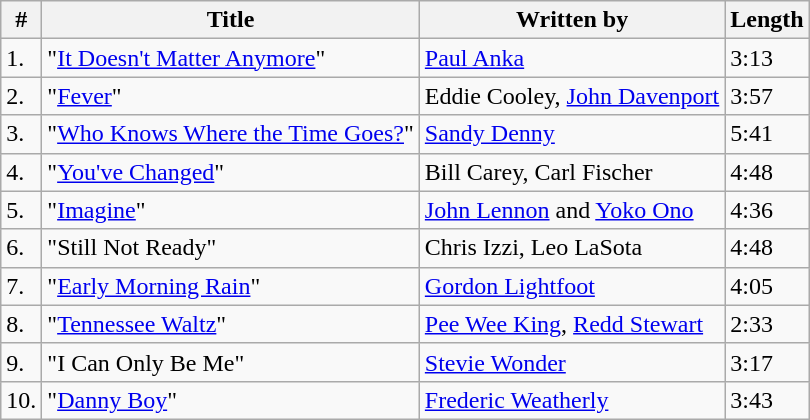<table class="wikitable">
<tr>
<th>#</th>
<th>Title</th>
<th>Written by</th>
<th>Length</th>
</tr>
<tr>
<td>1.</td>
<td>"<a href='#'>It Doesn't Matter Anymore</a>"</td>
<td><a href='#'>Paul Anka</a></td>
<td>3:13</td>
</tr>
<tr>
<td>2.</td>
<td>"<a href='#'>Fever</a>"</td>
<td>Eddie Cooley, <a href='#'>John Davenport</a></td>
<td>3:57</td>
</tr>
<tr>
<td>3.</td>
<td>"<a href='#'>Who Knows Where the Time Goes?</a>"</td>
<td><a href='#'>Sandy Denny</a></td>
<td>5:41</td>
</tr>
<tr>
<td>4.</td>
<td>"<a href='#'>You've Changed</a>"</td>
<td>Bill Carey, Carl Fischer</td>
<td>4:48</td>
</tr>
<tr>
<td>5.</td>
<td>"<a href='#'>Imagine</a>"</td>
<td><a href='#'>John Lennon</a> and <a href='#'>Yoko Ono</a></td>
<td>4:36</td>
</tr>
<tr>
<td>6.</td>
<td>"Still Not Ready"</td>
<td>Chris Izzi, Leo LaSota</td>
<td>4:48</td>
</tr>
<tr>
<td>7.</td>
<td>"<a href='#'>Early Morning Rain</a>"</td>
<td><a href='#'>Gordon Lightfoot</a></td>
<td>4:05</td>
</tr>
<tr>
<td>8.</td>
<td>"<a href='#'>Tennessee Waltz</a>"</td>
<td><a href='#'>Pee Wee King</a>, <a href='#'>Redd Stewart</a></td>
<td>2:33</td>
</tr>
<tr>
<td>9.</td>
<td>"I Can Only Be Me"</td>
<td><a href='#'>Stevie Wonder</a></td>
<td>3:17</td>
</tr>
<tr>
<td>10.</td>
<td>"<a href='#'>Danny Boy</a>"</td>
<td><a href='#'>Frederic Weatherly</a></td>
<td>3:43</td>
</tr>
</table>
